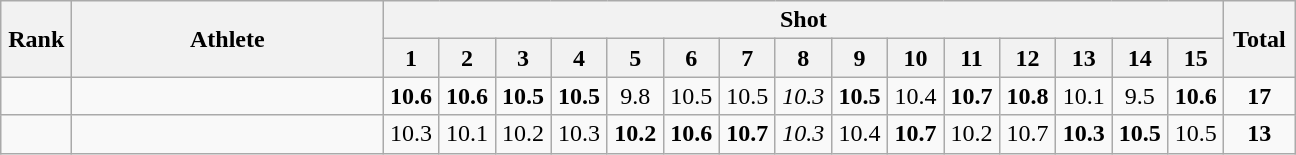<table class="wikitable" style="text-align:center">
<tr>
<th rowspan=2 width=40>Rank</th>
<th rowspan=2 width=200>Athlete</th>
<th colspan=15>Shot</th>
<th rowspan=2 width=40>Total</th>
</tr>
<tr>
<th width=30>1</th>
<th width=30>2</th>
<th width=30>3</th>
<th width=30>4</th>
<th width=30>5</th>
<th width=30>6</th>
<th width=30>7</th>
<th width=30>8</th>
<th width=30>9</th>
<th width=30>10</th>
<th width=30>11</th>
<th width=30>12</th>
<th width=30>13</th>
<th width=30>14</th>
<th width=30>15</th>
</tr>
<tr>
<td></td>
<td align=left></td>
<td><strong>10.6</strong></td>
<td><strong>10.6</strong></td>
<td><strong>10.5</strong></td>
<td><strong>10.5</strong></td>
<td>9.8</td>
<td>10.5</td>
<td>10.5</td>
<td><em>10.3</em></td>
<td><strong>10.5</strong></td>
<td>10.4</td>
<td><strong>10.7</strong></td>
<td><strong>10.8</strong></td>
<td>10.1</td>
<td>9.5</td>
<td><strong>10.6</strong></td>
<td><strong>17</strong></td>
</tr>
<tr>
<td></td>
<td align=left></td>
<td>10.3</td>
<td>10.1</td>
<td>10.2</td>
<td>10.3</td>
<td><strong>10.2</strong></td>
<td><strong>10.6</strong></td>
<td><strong>10.7</strong></td>
<td><em>10.3</em></td>
<td>10.4</td>
<td><strong>10.7</strong></td>
<td>10.2</td>
<td>10.7</td>
<td><strong>10.3</strong></td>
<td><strong>10.5</strong></td>
<td>10.5</td>
<td><strong>13</strong></td>
</tr>
</table>
